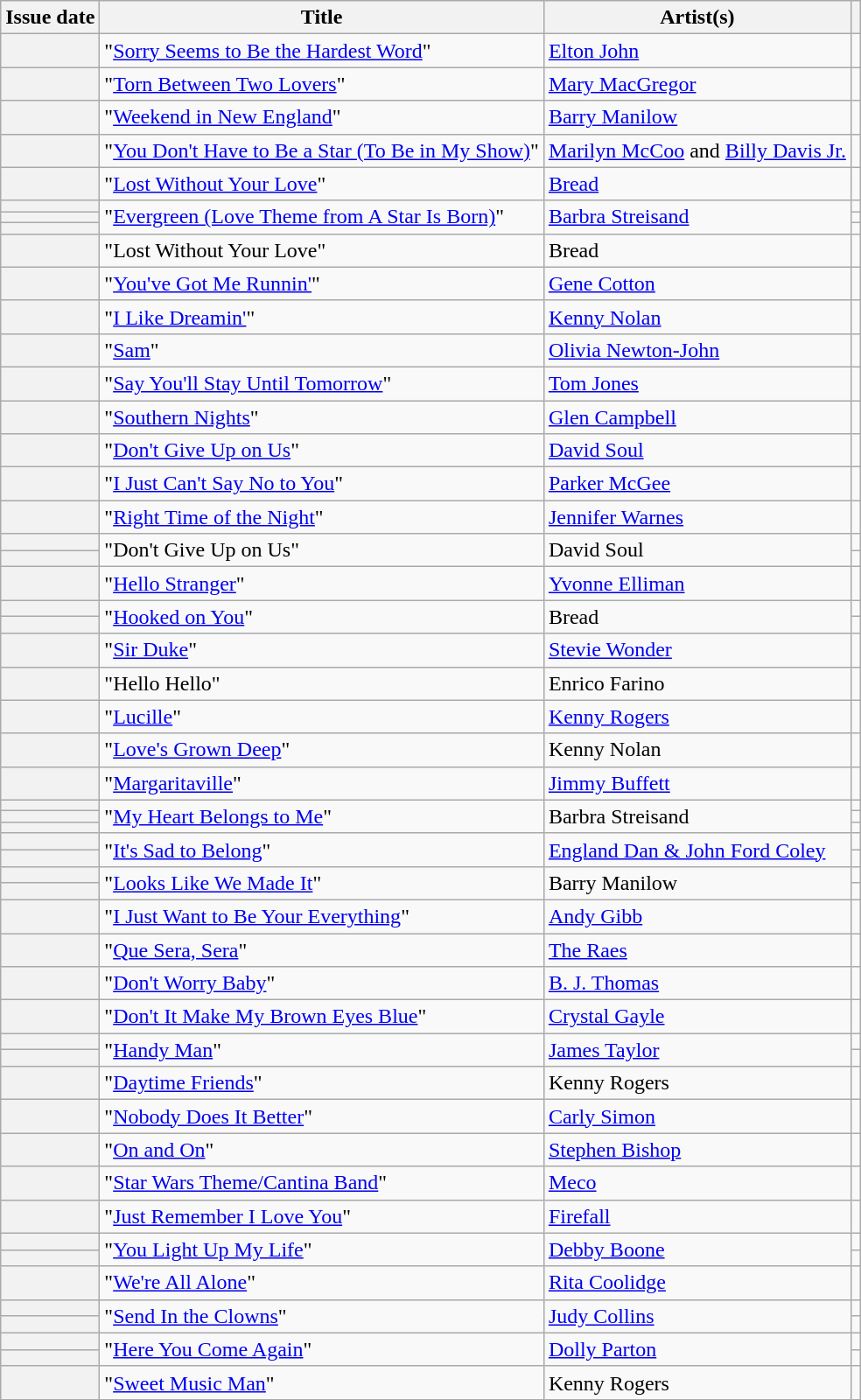<table class="wikitable sortable plainrowheaders">
<tr>
<th scope=col>Issue date</th>
<th scope=col>Title</th>
<th scope=col>Artist(s)</th>
<th scope=col class=unsortable></th>
</tr>
<tr>
<th scope=row></th>
<td>"<a href='#'>Sorry Seems to Be the Hardest Word</a>"</td>
<td><a href='#'>Elton John</a></td>
<td></td>
</tr>
<tr>
<th scope=row></th>
<td>"<a href='#'>Torn Between Two Lovers</a>"</td>
<td><a href='#'>Mary MacGregor</a></td>
<td align=center></td>
</tr>
<tr>
<th scope=row></th>
<td>"<a href='#'>Weekend in New England</a>"</td>
<td><a href='#'>Barry Manilow</a></td>
<td align=center></td>
</tr>
<tr>
<th scope=row></th>
<td>"<a href='#'>You Don't Have to Be a Star (To Be in My Show)</a>"</td>
<td><a href='#'>Marilyn McCoo</a> and <a href='#'>Billy Davis Jr.</a></td>
<td align=center></td>
</tr>
<tr>
<th scope=row></th>
<td>"<a href='#'>Lost Without Your Love</a>"</td>
<td><a href='#'>Bread</a></td>
<td align=center></td>
</tr>
<tr>
<th scope=row></th>
<td rowspan=3>"<a href='#'>Evergreen (Love Theme from A Star Is Born)</a>"</td>
<td rowspan=3><a href='#'>Barbra Streisand</a></td>
<td align=center></td>
</tr>
<tr>
<th scope=row></th>
<td align=center></td>
</tr>
<tr>
<th scope=row></th>
<td align=center></td>
</tr>
<tr>
<th scope=row></th>
<td>"Lost Without Your Love"</td>
<td>Bread</td>
<td align=center></td>
</tr>
<tr>
<th scope=row></th>
<td>"<a href='#'>You've Got Me Runnin'</a>"</td>
<td><a href='#'>Gene Cotton</a></td>
<td align=center></td>
</tr>
<tr>
<th scope=row></th>
<td>"<a href='#'>I Like Dreamin'</a>"</td>
<td><a href='#'>Kenny Nolan</a></td>
<td align=center></td>
</tr>
<tr>
<th scope=row></th>
<td>"<a href='#'>Sam</a>"</td>
<td><a href='#'>Olivia Newton-John</a></td>
<td align=center></td>
</tr>
<tr>
<th scope=row></th>
<td>"<a href='#'>Say You'll Stay Until Tomorrow</a>"</td>
<td><a href='#'>Tom Jones</a></td>
<td align=center></td>
</tr>
<tr>
<th scope=row></th>
<td>"<a href='#'>Southern Nights</a>"</td>
<td><a href='#'>Glen Campbell</a></td>
<td align=center></td>
</tr>
<tr>
<th scope=row></th>
<td>"<a href='#'>Don't Give Up on Us</a>"</td>
<td><a href='#'>David Soul</a></td>
<td align=center></td>
</tr>
<tr>
<th scope=row></th>
<td>"<a href='#'>I Just Can't Say No to You</a>"</td>
<td><a href='#'>Parker McGee</a></td>
<td align=center></td>
</tr>
<tr>
<th scope=row></th>
<td>"<a href='#'>Right Time of the Night</a>"</td>
<td><a href='#'>Jennifer Warnes</a></td>
<td align=center></td>
</tr>
<tr>
<th scope=row></th>
<td rowspan=2>"Don't Give Up on Us"</td>
<td rowspan=2>David Soul</td>
<td align=center></td>
</tr>
<tr>
<th scope=row></th>
<td align=center></td>
</tr>
<tr>
<th scope=row></th>
<td>"<a href='#'>Hello Stranger</a>"</td>
<td><a href='#'>Yvonne Elliman</a></td>
<td align=center></td>
</tr>
<tr>
<th scope=row></th>
<td rowspan=2>"<a href='#'>Hooked on You</a>"</td>
<td rowspan=2>Bread</td>
<td align=center></td>
</tr>
<tr>
<th scope=row></th>
<td align=center></td>
</tr>
<tr>
<th scope=row></th>
<td>"<a href='#'>Sir Duke</a>"</td>
<td><a href='#'>Stevie Wonder</a></td>
<td align=center></td>
</tr>
<tr>
<th scope=row></th>
<td>"Hello Hello"</td>
<td>Enrico Farino</td>
<td align=center></td>
</tr>
<tr>
<th scope=row></th>
<td>"<a href='#'>Lucille</a>"</td>
<td><a href='#'>Kenny Rogers</a></td>
<td align=center></td>
</tr>
<tr>
<th scope=row></th>
<td>"<a href='#'>Love's Grown Deep</a>"</td>
<td>Kenny Nolan</td>
<td align=center></td>
</tr>
<tr>
<th scope=row></th>
<td>"<a href='#'>Margaritaville</a>"</td>
<td><a href='#'>Jimmy Buffett</a></td>
<td align=center></td>
</tr>
<tr>
<th scope=row></th>
<td rowspan=3>"<a href='#'>My Heart Belongs to Me</a>"</td>
<td rowspan=3>Barbra Streisand</td>
<td align=center></td>
</tr>
<tr>
<th scope=row></th>
<td align=center></td>
</tr>
<tr>
<th scope=row></th>
<td align=center></td>
</tr>
<tr>
<th scope=row></th>
<td rowspan=2>"<a href='#'>It's Sad to Belong</a>"</td>
<td rowspan=2><a href='#'>England Dan & John Ford Coley</a></td>
<td align=center></td>
</tr>
<tr>
<th scope=row></th>
<td align=center></td>
</tr>
<tr>
<th scope=row></th>
<td rowspan=2>"<a href='#'>Looks Like We Made It</a>"</td>
<td rowspan=2>Barry Manilow</td>
<td align=center></td>
</tr>
<tr>
<th scope=row></th>
<td align=center></td>
</tr>
<tr>
<th scope=row></th>
<td>"<a href='#'>I Just Want to Be Your Everything</a>"</td>
<td><a href='#'>Andy Gibb</a></td>
<td align=center></td>
</tr>
<tr>
<th scope=row></th>
<td>"<a href='#'>Que Sera, Sera</a>"</td>
<td><a href='#'>The Raes</a></td>
<td align=center></td>
</tr>
<tr>
<th scope=row></th>
<td>"<a href='#'>Don't Worry Baby</a>"</td>
<td><a href='#'>B. J. Thomas</a></td>
<td align=center></td>
</tr>
<tr>
<th scope=row></th>
<td>"<a href='#'>Don't It Make My Brown Eyes Blue</a>"</td>
<td><a href='#'>Crystal Gayle</a></td>
<td align=center></td>
</tr>
<tr>
<th scope=row></th>
<td rowspan=2>"<a href='#'>Handy Man</a>"</td>
<td rowspan=2><a href='#'>James Taylor</a></td>
<td align=center></td>
</tr>
<tr>
<th scope=row></th>
<td align=center></td>
</tr>
<tr>
<th scope=row></th>
<td>"<a href='#'>Daytime Friends</a>"</td>
<td>Kenny Rogers</td>
<td align=center></td>
</tr>
<tr>
<th scope=row></th>
<td>"<a href='#'>Nobody Does It Better</a>"</td>
<td><a href='#'>Carly Simon</a></td>
<td align=center></td>
</tr>
<tr>
<th scope=row></th>
<td>"<a href='#'>On and On</a>"</td>
<td><a href='#'>Stephen Bishop</a></td>
<td align=center></td>
</tr>
<tr>
<th scope=row></th>
<td>"<a href='#'>Star Wars Theme/Cantina Band</a>"</td>
<td><a href='#'>Meco</a></td>
<td align=center></td>
</tr>
<tr>
<th scope=row></th>
<td>"<a href='#'>Just Remember I Love You</a>"</td>
<td><a href='#'>Firefall</a></td>
<td align=center></td>
</tr>
<tr>
<th scope=row></th>
<td rowspan=2>"<a href='#'>You Light Up My Life</a>"</td>
<td rowspan=2><a href='#'>Debby Boone</a></td>
<td align=center></td>
</tr>
<tr>
<th scope=row></th>
<td align=center></td>
</tr>
<tr>
<th scope=row></th>
<td>"<a href='#'>We're All Alone</a>"</td>
<td><a href='#'>Rita Coolidge</a></td>
<td align=center></td>
</tr>
<tr>
<th scope=row></th>
<td rowspan=2>"<a href='#'>Send In the Clowns</a>"</td>
<td rowspan=2><a href='#'>Judy Collins</a></td>
<td align=center></td>
</tr>
<tr>
<th scope=row></th>
<td align=center></td>
</tr>
<tr>
<th scope=row></th>
<td rowspan=2>"<a href='#'>Here You Come Again</a>"</td>
<td rowspan=2><a href='#'>Dolly Parton</a></td>
<td align=center></td>
</tr>
<tr>
<th scope=row></th>
<td align=center></td>
</tr>
<tr>
<th scope=row></th>
<td>"<a href='#'>Sweet Music Man</a>"</td>
<td>Kenny Rogers</td>
<td align=center></td>
</tr>
</table>
